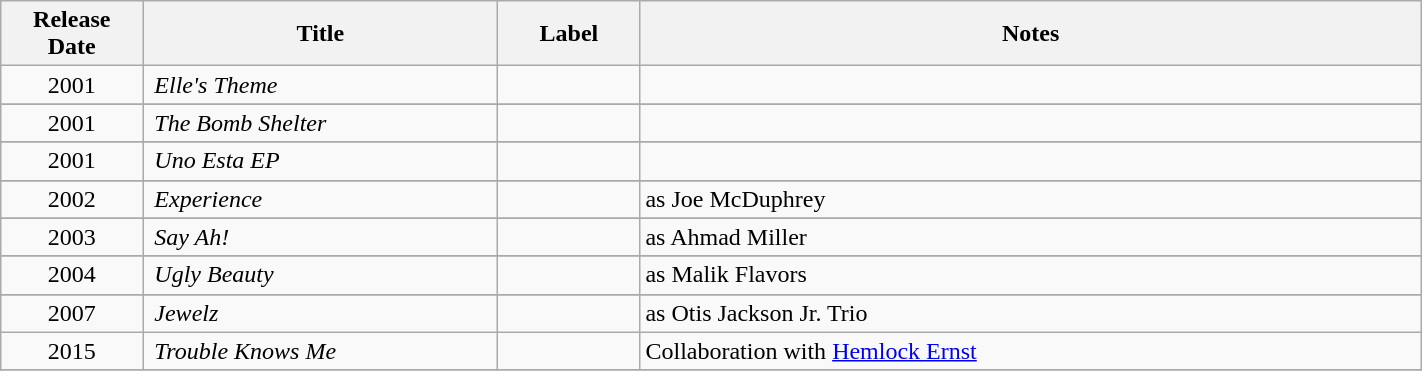<table class="wikitable" width="75%" style="margin-left:1em">
<tr>
<th width="10%">Release Date</th>
<th width="25%">Title</th>
<th width="10%">Label</th>
<th>Notes</th>
</tr>
<tr>
<td style="text-align:center;">2001</td>
<td> <em>Elle's Theme</em></td>
<td></td>
<td></td>
</tr>
<tr>
</tr>
<tr>
<td style="text-align:center;">2001</td>
<td> <em>The Bomb Shelter</em></td>
<td></td>
<td></td>
</tr>
<tr>
</tr>
<tr>
<td style="text-align:center;">2001</td>
<td> <em>Uno Esta EP</em></td>
<td></td>
<td></td>
</tr>
<tr>
</tr>
<tr>
<td style="text-align:center;">2002</td>
<td> <em>Experience</em></td>
<td></td>
<td>as Joe McDuphrey</td>
</tr>
<tr>
</tr>
<tr>
<td style="text-align:center;">2003</td>
<td> <em>Say Ah!</em></td>
<td></td>
<td>as Ahmad Miller</td>
</tr>
<tr>
</tr>
<tr>
<td style="text-align:center;">2004</td>
<td> <em>Ugly Beauty</em></td>
<td></td>
<td>as Malik Flavors</td>
</tr>
<tr>
</tr>
<tr>
<td style="text-align:center;">2007</td>
<td> <em>Jewelz</em></td>
<td></td>
<td>as Otis Jackson Jr. Trio</td>
</tr>
<tr>
<td style="text-align:center;">2015</td>
<td> <em>Trouble Knows Me</em></td>
<td></td>
<td>Collaboration with <a href='#'>Hemlock Ernst</a></td>
</tr>
<tr>
</tr>
</table>
